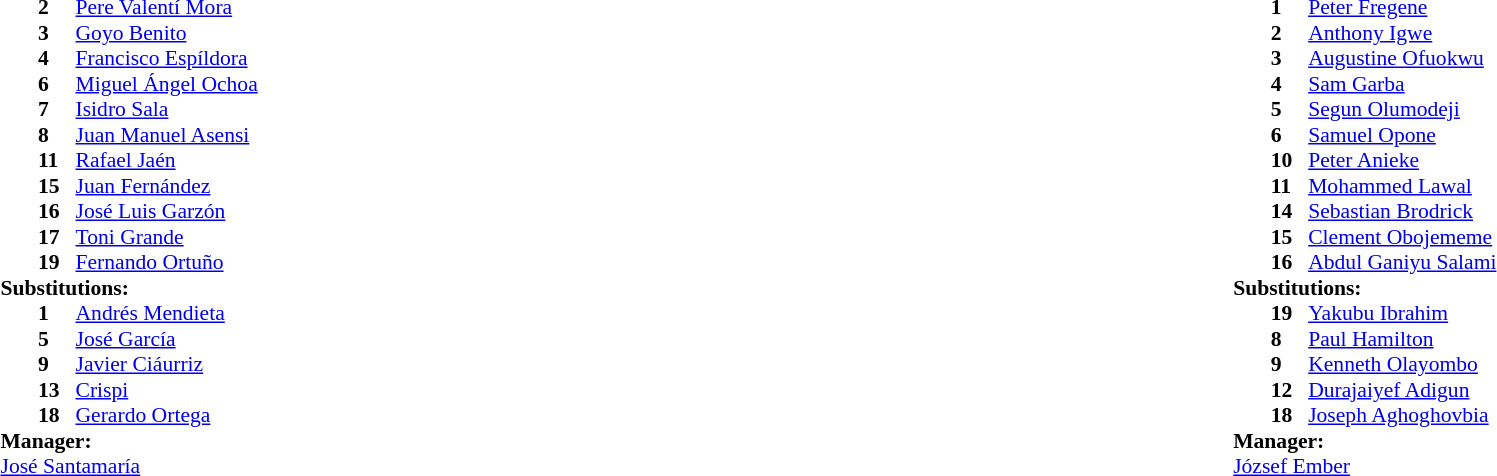<table width="100%">
<tr>
<td valign="top" width="40%"><br><table style="font-size:90%" cellspacing="0" cellpadding="0">
<tr>
<th width=25></th>
<th width=25></th>
</tr>
<tr>
<td></td>
<td><strong>2</strong></td>
<td><a href='#'>Pere Valentí Mora</a></td>
</tr>
<tr>
<td></td>
<td><strong>3</strong></td>
<td><a href='#'>Goyo Benito</a></td>
<td></td>
</tr>
<tr>
<td></td>
<td><strong>4</strong></td>
<td><a href='#'>Francisco Espíldora</a></td>
</tr>
<tr>
<td></td>
<td><strong>6</strong></td>
<td><a href='#'>Miguel Ángel Ochoa</a></td>
</tr>
<tr>
<td></td>
<td><strong>7</strong></td>
<td><a href='#'>Isidro Sala</a></td>
</tr>
<tr>
<td></td>
<td><strong>8</strong></td>
<td><a href='#'>Juan Manuel Asensi</a></td>
<td></td>
<td></td>
</tr>
<tr>
<td></td>
<td><strong>11</strong></td>
<td><a href='#'>Rafael Jaén</a></td>
</tr>
<tr>
<td></td>
<td><strong>15</strong></td>
<td><a href='#'>Juan Fernández</a></td>
<td></td>
<td></td>
</tr>
<tr>
<td></td>
<td><strong>16</strong></td>
<td><a href='#'>José Luis Garzón</a></td>
</tr>
<tr>
<td></td>
<td><strong>17</strong></td>
<td><a href='#'>Toni Grande</a></td>
</tr>
<tr>
<td></td>
<td><strong>19</strong></td>
<td><a href='#'>Fernando Ortuño</a></td>
</tr>
<tr>
<td colspan=3><strong>Substitutions:</strong></td>
</tr>
<tr>
<td></td>
<td><strong>1</strong></td>
<td><a href='#'>Andrés Mendieta</a></td>
</tr>
<tr>
<td></td>
<td><strong>5</strong></td>
<td><a href='#'>José García</a></td>
</tr>
<tr>
<td></td>
<td><strong>9</strong></td>
<td><a href='#'>Javier Ciáurriz</a></td>
</tr>
<tr>
<td></td>
<td><strong>13</strong></td>
<td><a href='#'>Crispi</a></td>
<td></td>
<td></td>
</tr>
<tr>
<td></td>
<td><strong>18</strong></td>
<td><a href='#'>Gerardo Ortega</a></td>
<td></td>
<td></td>
</tr>
<tr>
<td colspan=3><strong>Manager:</strong></td>
</tr>
<tr>
<td colspan=3> <a href='#'>José Santamaría</a></td>
</tr>
</table>
</td>
<td valign="top" width="50%"><br><table style="font-size:90%; margin:auto" cellspacing="0" cellpadding="0">
<tr>
<th width=25></th>
<th width=25></th>
</tr>
<tr>
<td></td>
<td><strong>1</strong></td>
<td><a href='#'>Peter Fregene</a></td>
</tr>
<tr>
<td></td>
<td><strong>2</strong></td>
<td><a href='#'>Anthony Igwe</a></td>
</tr>
<tr>
<td></td>
<td><strong>3</strong></td>
<td><a href='#'>Augustine Ofuokwu</a></td>
</tr>
<tr>
<td></td>
<td><strong>4</strong></td>
<td><a href='#'>Sam Garba</a></td>
</tr>
<tr>
<td></td>
<td><strong>5</strong></td>
<td><a href='#'>Segun Olumodeji</a></td>
</tr>
<tr>
<td></td>
<td><strong>6</strong></td>
<td><a href='#'>Samuel Opone</a></td>
</tr>
<tr>
<td></td>
<td><strong>10</strong></td>
<td><a href='#'>Peter Anieke</a></td>
<td></td>
</tr>
<tr>
<td></td>
<td><strong>11</strong></td>
<td><a href='#'>Mohammed Lawal</a></td>
<td></td>
</tr>
<tr>
<td></td>
<td><strong>14</strong></td>
<td><a href='#'>Sebastian Brodrick</a></td>
</tr>
<tr>
<td></td>
<td><strong>15</strong></td>
<td><a href='#'>Clement Obojememe</a></td>
</tr>
<tr>
<td></td>
<td><strong>16</strong></td>
<td><a href='#'>Abdul Ganiyu Salami</a></td>
</tr>
<tr>
<td colspan=3><strong>Substitutions:</strong></td>
</tr>
<tr>
<td></td>
<td><strong>19</strong></td>
<td><a href='#'>Yakubu Ibrahim</a></td>
</tr>
<tr>
<td></td>
<td><strong>8</strong></td>
<td><a href='#'>Paul Hamilton</a></td>
</tr>
<tr>
<td></td>
<td><strong>9</strong></td>
<td><a href='#'>Kenneth Olayombo</a></td>
</tr>
<tr>
<td></td>
<td><strong>12</strong></td>
<td><a href='#'>Durajaiyef Adigun</a></td>
</tr>
<tr>
<td></td>
<td><strong>18</strong></td>
<td><a href='#'>Joseph Aghoghovbia</a></td>
</tr>
<tr>
<td colspan=3><strong>Manager:</strong></td>
</tr>
<tr>
<td colspan=3> <a href='#'>József Ember</a></td>
</tr>
</table>
</td>
</tr>
</table>
